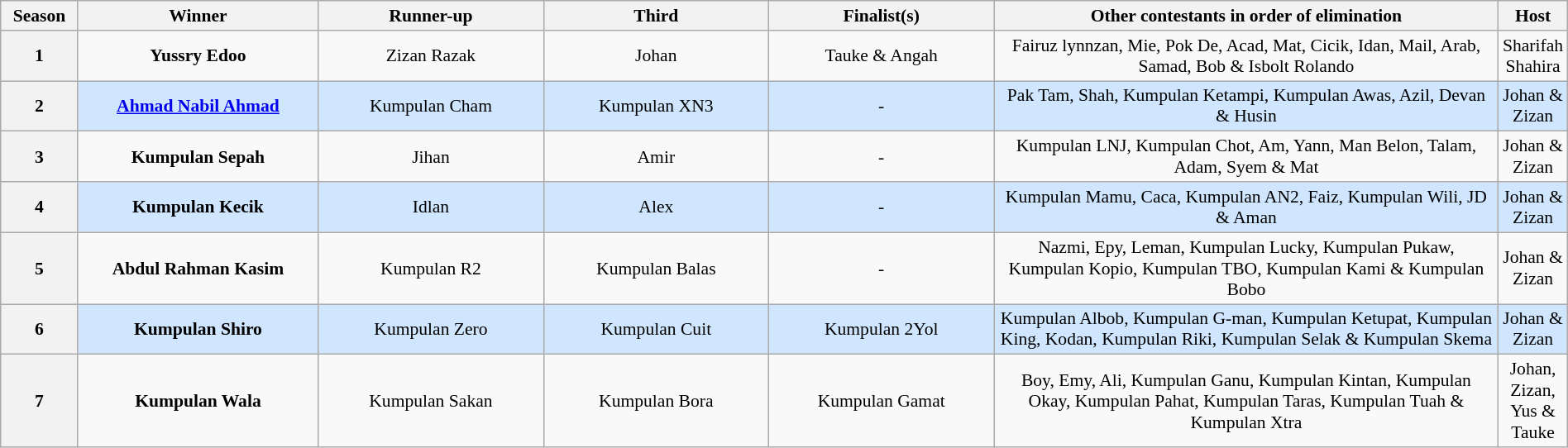<table class="wikitable" style="font-size:90%; width:100%; text-align: center;">
<tr>
<th width="5%">Season</th>
<th width="16%">Winner</th>
<th width="15%">Runner-up</th>
<th width=15%>Third</th>
<th width=15%>Finalist(s)</th>
<th width="40%">Other contestants in order of elimination</th>
<th width="7%">Host</th>
</tr>
<tr>
<th>1</th>
<td><strong>Yussry Edoo</strong></td>
<td>Zizan Razak</td>
<td>Johan</td>
<td>Tauke & Angah</td>
<td>Fairuz lynnzan, Mie, Pok De, Acad, Mat, Cicik, Idan, Mail, Arab, Samad, Bob & Isbolt Rolando</td>
<td>Sharifah Shahira</td>
</tr>
<tr style="background: #D0E6FF;">
<th>2</th>
<td><strong><a href='#'>Ahmad Nabil Ahmad</a></strong></td>
<td>Kumpulan Cham</td>
<td>Kumpulan XN3</td>
<td>-</td>
<td>Pak Tam, Shah, Kumpulan Ketampi, Kumpulan Awas, Azil, Devan & Husin</td>
<td>Johan & Zizan</td>
</tr>
<tr>
<th>3</th>
<td><strong>Kumpulan Sepah</strong></td>
<td>Jihan</td>
<td>Amir</td>
<td>-</td>
<td>Kumpulan LNJ, Kumpulan Chot, Am, Yann, Man Belon, Talam, Adam, Syem & Mat</td>
<td>Johan & Zizan</td>
</tr>
<tr style="background: #D0E6FF;">
<th>4</th>
<td><strong>Kumpulan Kecik</strong></td>
<td>Idlan</td>
<td>Alex</td>
<td>-</td>
<td>Kumpulan Mamu, Caca, Kumpulan AN2, Faiz, Kumpulan Wili, JD & Aman</td>
<td>Johan & Zizan</td>
</tr>
<tr>
<th>5</th>
<td><strong>Abdul Rahman Kasim</strong></td>
<td>Kumpulan R2</td>
<td>Kumpulan Balas</td>
<td>-</td>
<td>Nazmi, Epy, Leman, Kumpulan Lucky, Kumpulan Pukaw, Kumpulan Kopio, Kumpulan TBO, Kumpulan Kami & Kumpulan Bobo</td>
<td>Johan & Zizan</td>
</tr>
<tr style="background: #D0E6FF;">
<th>6</th>
<td><strong>Kumpulan Shiro</strong></td>
<td>Kumpulan Zero</td>
<td>Kumpulan Cuit</td>
<td>Kumpulan 2Yol</td>
<td>Kumpulan Albob, Kumpulan G-man, Kumpulan Ketupat, Kumpulan King, Kodan, Kumpulan Riki, Kumpulan Selak & Kumpulan Skema</td>
<td>Johan & Zizan</td>
</tr>
<tr>
<th>7</th>
<td><strong>Kumpulan Wala</strong></td>
<td>Kumpulan Sakan</td>
<td>Kumpulan Bora</td>
<td>Kumpulan Gamat</td>
<td>Boy, Emy, Ali, Kumpulan Ganu, Kumpulan Kintan, Kumpulan Okay, Kumpulan Pahat, Kumpulan Taras, Kumpulan Tuah & Kumpulan Xtra</td>
<td>Johan, Zizan, Yus & Tauke</td>
</tr>
</table>
